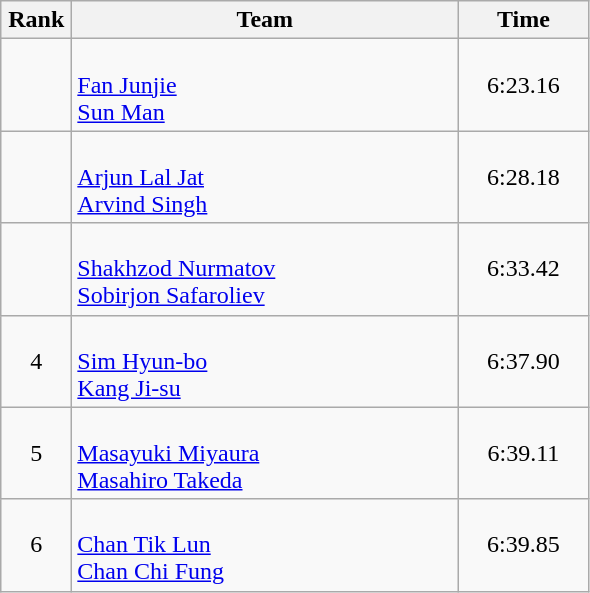<table class=wikitable style="text-align:center">
<tr>
<th width=40>Rank</th>
<th width=250>Team</th>
<th width=80>Time</th>
</tr>
<tr>
<td></td>
<td align="left"><br><a href='#'>Fan Junjie</a><br><a href='#'>Sun Man</a></td>
<td>6:23.16</td>
</tr>
<tr>
<td></td>
<td align="left"><br><a href='#'>Arjun Lal Jat</a><br><a href='#'>Arvind Singh</a></td>
<td>6:28.18</td>
</tr>
<tr>
<td></td>
<td align="left"><br><a href='#'>Shakhzod Nurmatov</a><br><a href='#'>Sobirjon Safaroliev</a></td>
<td>6:33.42</td>
</tr>
<tr>
<td>4</td>
<td align="left"><br><a href='#'>Sim Hyun-bo</a><br><a href='#'>Kang Ji-su</a></td>
<td>6:37.90</td>
</tr>
<tr>
<td>5</td>
<td align="left"><br><a href='#'>Masayuki Miyaura</a><br><a href='#'>Masahiro Takeda</a></td>
<td>6:39.11</td>
</tr>
<tr>
<td>6</td>
<td align="left"><br><a href='#'>Chan Tik Lun</a><br><a href='#'>Chan Chi Fung</a></td>
<td>6:39.85</td>
</tr>
</table>
